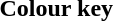<table class="toccolours">
<tr>
<th>Colour key</th>
</tr>
<tr>
<td></td>
</tr>
</table>
